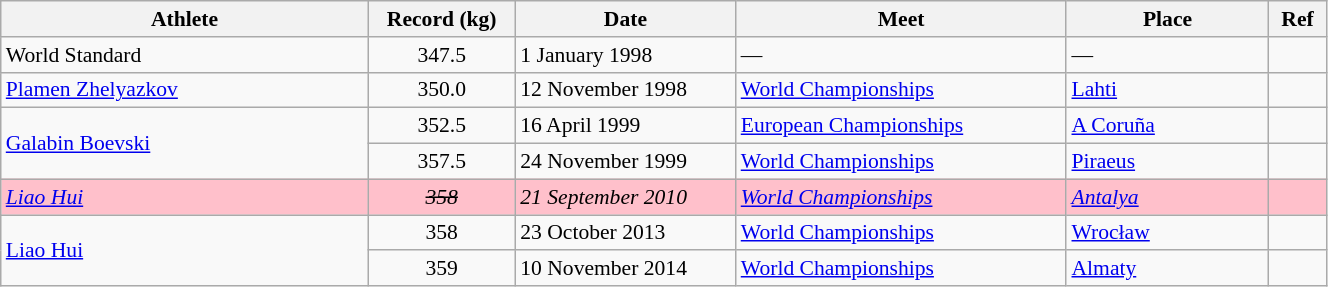<table class="wikitable" style="font-size:90%; width: 70%;">
<tr>
<th width=20%>Athlete</th>
<th width=8%>Record (kg)</th>
<th width=12%>Date</th>
<th width=18%>Meet</th>
<th width=11%>Place</th>
<th width=3%>Ref</th>
</tr>
<tr>
<td>World Standard</td>
<td align="center">347.5</td>
<td>1 January 1998</td>
<td>—</td>
<td>—</td>
<td></td>
</tr>
<tr>
<td> <a href='#'>Plamen Zhelyazkov</a></td>
<td align="center">350.0</td>
<td>12 November 1998</td>
<td><a href='#'>World Championships</a></td>
<td><a href='#'>Lahti</a></td>
<td></td>
</tr>
<tr>
<td rowspan=2> <a href='#'>Galabin Boevski</a></td>
<td align="center">352.5</td>
<td>16 April 1999</td>
<td><a href='#'>European Championships</a></td>
<td><a href='#'>A Coruña</a></td>
<td></td>
</tr>
<tr>
<td align="center">357.5</td>
<td>24 November 1999</td>
<td><a href='#'>World Championships</a></td>
<td><a href='#'>Piraeus</a></td>
<td></td>
</tr>
<tr bgcolor=pink>
<td><em> <a href='#'>Liao Hui</a></em> </td>
<td align="center"><em><s>358</s></em></td>
<td><em>21 September 2010</em></td>
<td><em><a href='#'>World Championships</a></em></td>
<td><em><a href='#'>Antalya</a></em></td>
<td></td>
</tr>
<tr>
<td rowspan=2> <a href='#'>Liao Hui</a></td>
<td align="center">358</td>
<td>23 October 2013</td>
<td><a href='#'>World Championships</a></td>
<td><a href='#'>Wrocław</a></td>
<td></td>
</tr>
<tr>
<td align="center">359</td>
<td>10 November 2014</td>
<td><a href='#'>World Championships</a></td>
<td><a href='#'>Almaty</a></td>
<td></td>
</tr>
</table>
